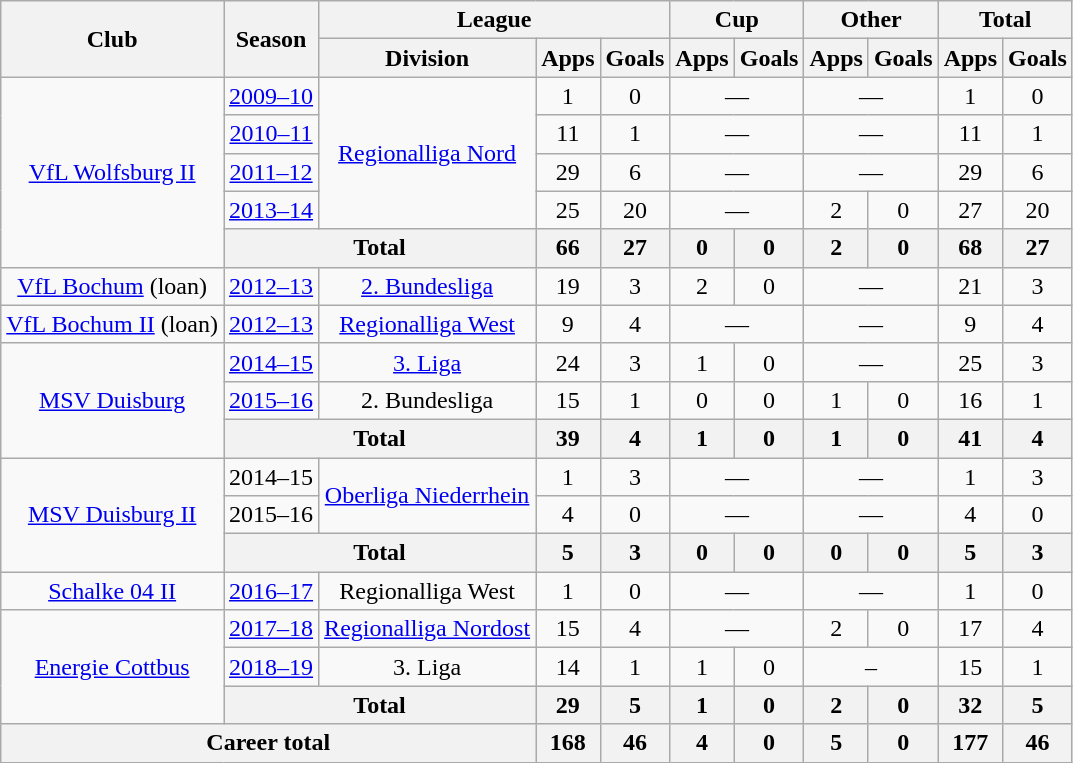<table class="wikitable" style="text-align:center">
<tr>
<th rowspan="2">Club</th>
<th rowspan="2">Season</th>
<th colspan="3">League</th>
<th colspan="2">Cup</th>
<th colspan="2">Other</th>
<th colspan="2">Total</th>
</tr>
<tr>
<th>Division</th>
<th>Apps</th>
<th>Goals</th>
<th>Apps</th>
<th>Goals</th>
<th>Apps</th>
<th>Goals</th>
<th>Apps</th>
<th>Goals</th>
</tr>
<tr>
<td rowspan="5"><a href='#'>VfL Wolfsburg II</a></td>
<td><a href='#'>2009–10</a></td>
<td rowspan="4"><a href='#'>Regionalliga Nord</a></td>
<td>1</td>
<td>0</td>
<td colspan="2">—</td>
<td colspan="2">—</td>
<td>1</td>
<td>0</td>
</tr>
<tr>
<td><a href='#'>2010–11</a></td>
<td>11</td>
<td>1</td>
<td colspan="2">—</td>
<td colspan="2">—</td>
<td>11</td>
<td>1</td>
</tr>
<tr>
<td><a href='#'>2011–12</a></td>
<td>29</td>
<td>6</td>
<td colspan="2">—</td>
<td colspan="2">—</td>
<td>29</td>
<td>6</td>
</tr>
<tr>
<td><a href='#'>2013–14</a></td>
<td>25</td>
<td>20</td>
<td colspan="2">—</td>
<td>2</td>
<td>0</td>
<td>27</td>
<td>20</td>
</tr>
<tr>
<th colspan="2">Total</th>
<th>66</th>
<th>27</th>
<th>0</th>
<th>0</th>
<th>2</th>
<th>0</th>
<th>68</th>
<th>27</th>
</tr>
<tr>
<td><a href='#'>VfL Bochum</a> (loan)</td>
<td><a href='#'>2012–13</a></td>
<td><a href='#'>2. Bundesliga</a></td>
<td>19</td>
<td>3</td>
<td>2</td>
<td>0</td>
<td colspan="2">—</td>
<td>21</td>
<td>3</td>
</tr>
<tr>
<td><a href='#'>VfL Bochum II</a> (loan)</td>
<td><a href='#'>2012–13</a></td>
<td><a href='#'>Regionalliga West</a></td>
<td>9</td>
<td>4</td>
<td colspan="2">—</td>
<td colspan="2">—</td>
<td>9</td>
<td>4</td>
</tr>
<tr>
<td rowspan="3"><a href='#'>MSV Duisburg</a></td>
<td><a href='#'>2014–15</a></td>
<td><a href='#'>3. Liga</a></td>
<td>24</td>
<td>3</td>
<td>1</td>
<td>0</td>
<td colspan="2">—</td>
<td>25</td>
<td>3</td>
</tr>
<tr>
<td><a href='#'>2015–16</a></td>
<td>2. Bundesliga</td>
<td>15</td>
<td>1</td>
<td>0</td>
<td>0</td>
<td>1</td>
<td>0</td>
<td>16</td>
<td>1</td>
</tr>
<tr>
<th colspan="2">Total</th>
<th>39</th>
<th>4</th>
<th>1</th>
<th>0</th>
<th>1</th>
<th>0</th>
<th>41</th>
<th>4</th>
</tr>
<tr>
<td rowspan="3"><a href='#'>MSV Duisburg II</a></td>
<td>2014–15</td>
<td rowspan="2"><a href='#'>Oberliga Niederrhein</a></td>
<td>1</td>
<td>3</td>
<td colspan="2">—</td>
<td colspan="2">—</td>
<td>1</td>
<td>3</td>
</tr>
<tr>
<td>2015–16</td>
<td>4</td>
<td>0</td>
<td colspan="2">—</td>
<td colspan="2">—</td>
<td>4</td>
<td>0</td>
</tr>
<tr>
<th colspan="2">Total</th>
<th>5</th>
<th>3</th>
<th>0</th>
<th>0</th>
<th>0</th>
<th>0</th>
<th>5</th>
<th>3</th>
</tr>
<tr>
<td><a href='#'>Schalke 04 II</a></td>
<td><a href='#'>2016–17</a></td>
<td>Regionalliga West</td>
<td>1</td>
<td>0</td>
<td colspan="2">—</td>
<td colspan="2">—</td>
<td>1</td>
<td>0</td>
</tr>
<tr>
<td rowspan="3"><a href='#'>Energie Cottbus</a></td>
<td><a href='#'>2017–18</a></td>
<td><a href='#'>Regionalliga Nordost</a></td>
<td>15</td>
<td>4</td>
<td colspan="2">—</td>
<td>2</td>
<td>0</td>
<td>17</td>
<td>4</td>
</tr>
<tr>
<td><a href='#'>2018–19</a></td>
<td>3. Liga</td>
<td>14</td>
<td>1</td>
<td>1</td>
<td>0</td>
<td colspan="2">–</td>
<td>15</td>
<td>1</td>
</tr>
<tr>
<th colspan="2">Total</th>
<th>29</th>
<th>5</th>
<th>1</th>
<th>0</th>
<th>2</th>
<th>0</th>
<th>32</th>
<th>5</th>
</tr>
<tr>
<th colspan="3">Career total</th>
<th>168</th>
<th>46</th>
<th>4</th>
<th>0</th>
<th>5</th>
<th>0</th>
<th>177</th>
<th>46</th>
</tr>
</table>
